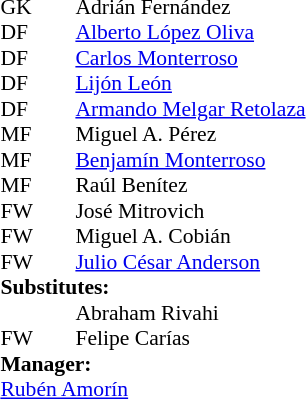<table style="font-size:90%; margin:0.2em auto;" cellspacing="0" cellpadding="0">
<tr>
<th width="25"></th>
<th width="25"></th>
</tr>
<tr>
<td>GK</td>
<td></td>
<td> Adrián Fernández</td>
</tr>
<tr>
<td>DF</td>
<td></td>
<td> <a href='#'>Alberto López Oliva</a></td>
</tr>
<tr>
<td>DF</td>
<td></td>
<td> <a href='#'>Carlos Monterroso</a></td>
</tr>
<tr>
<td>DF</td>
<td></td>
<td> <a href='#'>Lijón León</a></td>
</tr>
<tr>
<td>DF</td>
<td></td>
<td> <a href='#'>Armando Melgar Retolaza</a></td>
<td></td>
<td></td>
</tr>
<tr>
<td>MF</td>
<td></td>
<td> Miguel A. Pérez</td>
</tr>
<tr>
<td>MF</td>
<td></td>
<td> <a href='#'>Benjamín Monterroso</a></td>
</tr>
<tr>
<td>MF</td>
<td></td>
<td> Raúl Benítez</td>
</tr>
<tr>
<td>FW</td>
<td></td>
<td> José Mitrovich</td>
<td></td>
<td></td>
</tr>
<tr>
<td>FW</td>
<td></td>
<td> Miguel A. Cobián</td>
</tr>
<tr>
<td>FW</td>
<td></td>
<td> <a href='#'>Julio César Anderson</a></td>
</tr>
<tr>
<td colspan=3><strong>Substitutes:</strong></td>
</tr>
<tr>
<td></td>
<td></td>
<td> Abraham Rivahi</td>
<td></td>
<td></td>
</tr>
<tr>
<td>FW</td>
<td></td>
<td> Felipe Carías</td>
<td></td>
<td></td>
</tr>
<tr>
<td colspan=3><strong>Manager:</strong></td>
</tr>
<tr>
<td colspan=4> <a href='#'>Rubén Amorín</a></td>
</tr>
</table>
